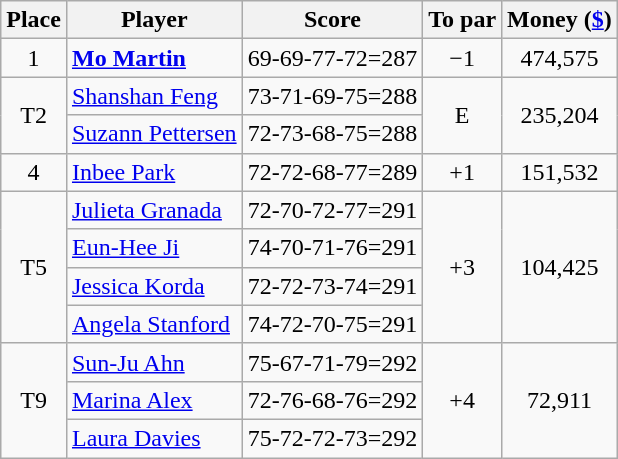<table class="wikitable">
<tr>
<th>Place</th>
<th>Player</th>
<th>Score</th>
<th>To par</th>
<th>Money (<a href='#'>$</a>)</th>
</tr>
<tr>
<td align=center>1</td>
<td> <strong><a href='#'>Mo Martin</a></strong></td>
<td>69-69-77-72=287</td>
<td align=center>−1</td>
<td align=center>474,575</td>
</tr>
<tr>
<td rowspan=2 align=center>T2</td>
<td> <a href='#'>Shanshan Feng</a></td>
<td>73-71-69-75=288</td>
<td rowspan=2 align=center>E</td>
<td rowspan=2 align=center>235,204</td>
</tr>
<tr>
<td> <a href='#'>Suzann Pettersen</a></td>
<td>72-73-68-75=288</td>
</tr>
<tr>
<td align=center>4</td>
<td> <a href='#'>Inbee Park</a></td>
<td>72-72-68-77=289</td>
<td align=center>+1</td>
<td align=center>151,532</td>
</tr>
<tr>
<td rowspan=4 align=center>T5</td>
<td> <a href='#'>Julieta Granada</a></td>
<td>72-70-72-77=291</td>
<td rowspan=4 align=center>+3</td>
<td rowspan=4 align=center>104,425</td>
</tr>
<tr>
<td> <a href='#'>Eun-Hee Ji</a></td>
<td>74-70-71-76=291</td>
</tr>
<tr>
<td> <a href='#'>Jessica Korda</a></td>
<td>72-72-73-74=291</td>
</tr>
<tr>
<td> <a href='#'>Angela Stanford</a></td>
<td>74-72-70-75=291</td>
</tr>
<tr>
<td rowspan=3 align=center>T9</td>
<td> <a href='#'>Sun-Ju Ahn</a></td>
<td>75-67-71-79=292</td>
<td rowspan=3 align=center>+4</td>
<td rowspan=3 align=center>72,911</td>
</tr>
<tr>
<td> <a href='#'>Marina Alex</a></td>
<td>72-76-68-76=292</td>
</tr>
<tr>
<td> <a href='#'>Laura Davies</a></td>
<td>75-72-72-73=292</td>
</tr>
</table>
